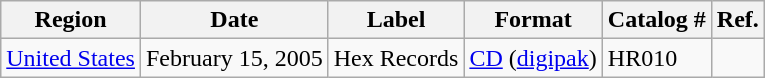<table class="wikitable">
<tr>
<th scope="col">Region</th>
<th scope="col">Date</th>
<th scope="col">Label</th>
<th scope="col">Format</th>
<th scope="col">Catalog #</th>
<th scope="col">Ref.</th>
</tr>
<tr>
<td rowspan="2"> <a href='#'>United States</a></td>
<td>February 15, 2005</td>
<td>Hex Records</td>
<td><a href='#'>CD</a> (<a href='#'>digipak</a>)</td>
<td>HR010</td>
<td></td>
</tr>
</table>
